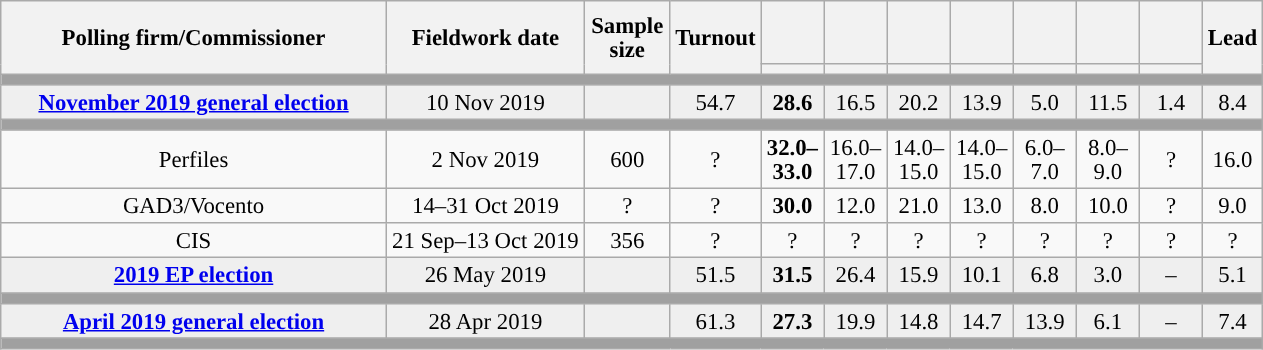<table class="wikitable collapsible collapsed" style="text-align:center; font-size:95%; line-height:16px;">
<tr style="height:42px;">
<th style="width:250px;" rowspan="2">Polling firm/Commissioner</th>
<th style="width:125px;" rowspan="2">Fieldwork date</th>
<th style="width:50px;" rowspan="2">Sample size</th>
<th style="width:45px;" rowspan="2">Turnout</th>
<th style="width:35px;"></th>
<th style="width:35px;"></th>
<th style="width:35px;"></th>
<th style="width:35px;"></th>
<th style="width:35px;"></th>
<th style="width:35px;"></th>
<th style="width:35px;"></th>
<th style="width:30px;" rowspan="2">Lead</th>
</tr>
<tr>
<th style="color:inherit;background:"></th>
<th style="color:inherit;background:"></th>
<th style="color:inherit;background:"></th>
<th style="color:inherit;background:"></th>
<th style="color:inherit;background:"></th>
<th style="color:inherit;background:"></th>
<th style="color:inherit;background:"></th>
</tr>
<tr>
<td colspan="12" style="background:#A0A0A0"></td>
</tr>
<tr style="background:#EFEFEF;">
<td><strong><a href='#'>November 2019 general election</a></strong></td>
<td>10 Nov 2019</td>
<td></td>
<td>54.7</td>
<td><strong>28.6</strong><br></td>
<td>16.5<br></td>
<td>20.2<br></td>
<td>13.9<br></td>
<td>5.0<br></td>
<td>11.5<br></td>
<td>1.4<br></td>
<td style="background:">8.4</td>
</tr>
<tr>
<td colspan="12" style="background:#A0A0A0"></td>
</tr>
<tr>
<td>Perfiles</td>
<td>2 Nov 2019</td>
<td>600</td>
<td>?</td>
<td><strong>32.0–<br>33.0</strong><br></td>
<td>16.0–<br>17.0<br></td>
<td>14.0–<br>15.0<br></td>
<td>14.0–<br>15.0<br></td>
<td>6.0–<br>7.0<br></td>
<td>8.0–<br>9.0<br></td>
<td>?<br></td>
<td style="background:">16.0</td>
</tr>
<tr>
<td>GAD3/Vocento</td>
<td>14–31 Oct 2019</td>
<td>?</td>
<td>?</td>
<td><strong>30.0</strong><br></td>
<td>12.0<br></td>
<td>21.0<br></td>
<td>13.0<br></td>
<td>8.0<br></td>
<td>10.0<br></td>
<td>?<br></td>
<td style="background:">9.0</td>
</tr>
<tr>
<td>CIS</td>
<td>21 Sep–13 Oct 2019</td>
<td>356</td>
<td>?</td>
<td>?<br></td>
<td>?<br></td>
<td>?<br></td>
<td>?<br></td>
<td>?<br></td>
<td>?<br></td>
<td>?<br></td>
<td style="background:">?</td>
</tr>
<tr style="background:#EFEFEF;">
<td><strong><a href='#'>2019 EP election</a></strong></td>
<td>26 May 2019</td>
<td></td>
<td>51.5</td>
<td><strong>31.5</strong><br></td>
<td>26.4<br></td>
<td>15.9<br></td>
<td>10.1<br></td>
<td>6.8<br></td>
<td>3.0<br></td>
<td>–</td>
<td style="background:">5.1</td>
</tr>
<tr>
<td colspan="12" style="background:#A0A0A0"></td>
</tr>
<tr style="background:#EFEFEF;">
<td><strong><a href='#'>April 2019 general election</a></strong></td>
<td>28 Apr 2019</td>
<td></td>
<td>61.3</td>
<td><strong>27.3</strong><br></td>
<td>19.9<br></td>
<td>14.8<br></td>
<td>14.7<br></td>
<td>13.9<br></td>
<td>6.1<br></td>
<td>–</td>
<td style="background:">7.4</td>
</tr>
<tr>
<td colspan="12" style="background:#A0A0A0"></td>
</tr>
</table>
